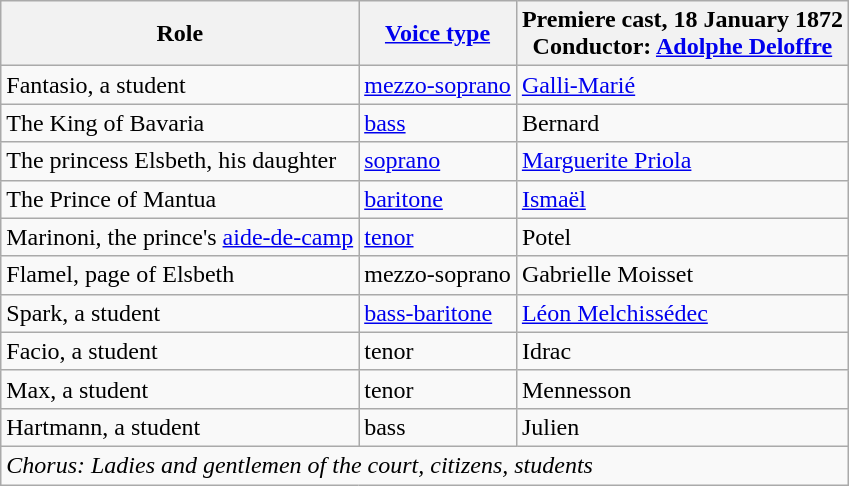<table class="wikitable">
<tr>
<th>Role</th>
<th><a href='#'>Voice type</a></th>
<th>Premiere cast, 18 January 1872<br>Conductor: <a href='#'>Adolphe Deloffre</a></th>
</tr>
<tr>
<td>Fantasio, a student</td>
<td><a href='#'>mezzo-soprano</a></td>
<td><a href='#'>Galli-Marié</a></td>
</tr>
<tr>
<td>The King of Bavaria</td>
<td><a href='#'>bass</a></td>
<td>Bernard</td>
</tr>
<tr>
<td>The princess Elsbeth, his daughter</td>
<td><a href='#'>soprano</a></td>
<td><a href='#'>Marguerite Priola</a></td>
</tr>
<tr>
<td>The Prince of Mantua</td>
<td><a href='#'>baritone</a></td>
<td><a href='#'>Ismaël</a></td>
</tr>
<tr>
<td>Marinoni, the prince's <a href='#'>aide-de-camp</a></td>
<td><a href='#'>tenor</a></td>
<td>Potel</td>
</tr>
<tr>
<td>Flamel, page of Elsbeth</td>
<td>mezzo-soprano</td>
<td>Gabrielle Moisset</td>
</tr>
<tr>
<td>Spark, a student</td>
<td><a href='#'>bass-baritone</a></td>
<td><a href='#'>Léon Melchissédec</a></td>
</tr>
<tr>
<td>Facio, a student</td>
<td>tenor</td>
<td>Idrac</td>
</tr>
<tr>
<td>Max, a student</td>
<td>tenor</td>
<td>Mennesson</td>
</tr>
<tr>
<td>Hartmann, a student</td>
<td>bass</td>
<td>Julien</td>
</tr>
<tr>
<td colspan="3"><em>Chorus: Ladies and gentlemen of the court, citizens, students </em></td>
</tr>
</table>
